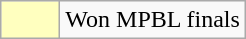<table class="wikitable">
<tr>
<td style="background:#FFFFBF; width:2em"></td>
<td>Won MPBL finals</td>
</tr>
</table>
